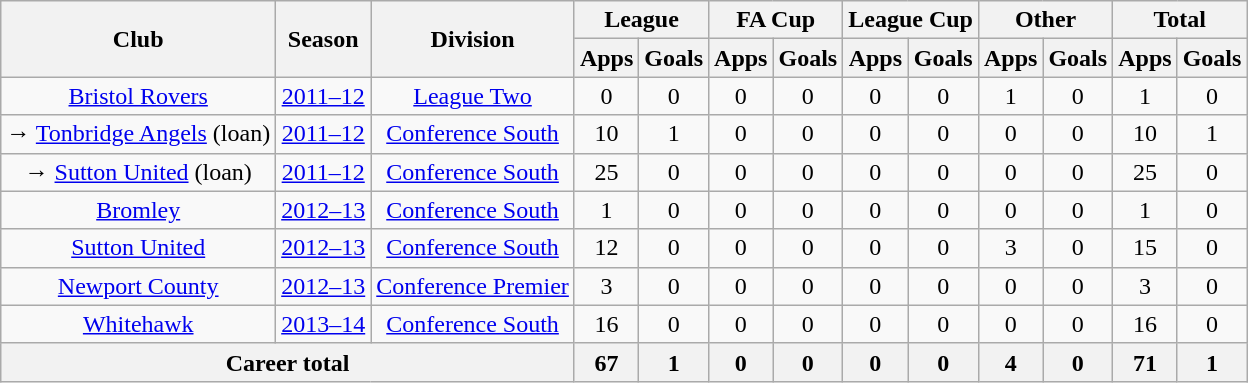<table class="wikitable" style="text-align:center;">
<tr>
<th rowspan="2">Club</th>
<th rowspan="2">Season</th>
<th rowspan="2">Division</th>
<th colspan="2">League</th>
<th colspan="2">FA Cup</th>
<th colspan="2">League Cup</th>
<th colspan="2">Other</th>
<th colspan="2">Total</th>
</tr>
<tr>
<th>Apps</th>
<th>Goals</th>
<th>Apps</th>
<th>Goals</th>
<th>Apps</th>
<th>Goals</th>
<th>Apps</th>
<th>Goals</th>
<th>Apps</th>
<th>Goals</th>
</tr>
<tr>
<td><a href='#'>Bristol Rovers</a></td>
<td><a href='#'>2011–12</a></td>
<td><a href='#'>League Two</a></td>
<td>0</td>
<td>0</td>
<td>0</td>
<td>0</td>
<td>0</td>
<td>0</td>
<td>1</td>
<td>0</td>
<td>1</td>
<td>0</td>
</tr>
<tr>
<td>→ <a href='#'>Tonbridge Angels</a> (loan)</td>
<td><a href='#'>2011–12</a></td>
<td><a href='#'>Conference South</a></td>
<td>10</td>
<td>1</td>
<td>0</td>
<td>0</td>
<td>0</td>
<td>0</td>
<td>0</td>
<td>0</td>
<td>10</td>
<td>1</td>
</tr>
<tr>
<td>→ <a href='#'>Sutton United</a> (loan)</td>
<td><a href='#'>2011–12</a></td>
<td><a href='#'>Conference South</a></td>
<td>25</td>
<td>0</td>
<td>0</td>
<td>0</td>
<td>0</td>
<td>0</td>
<td>0</td>
<td>0</td>
<td>25</td>
<td>0</td>
</tr>
<tr>
<td><a href='#'>Bromley</a></td>
<td><a href='#'>2012–13</a></td>
<td><a href='#'>Conference South</a></td>
<td>1</td>
<td>0</td>
<td>0</td>
<td>0</td>
<td>0</td>
<td>0</td>
<td>0</td>
<td>0</td>
<td>1</td>
<td>0</td>
</tr>
<tr>
<td><a href='#'>Sutton United</a></td>
<td><a href='#'>2012–13</a></td>
<td><a href='#'>Conference South</a></td>
<td>12</td>
<td>0</td>
<td>0</td>
<td>0</td>
<td>0</td>
<td>0</td>
<td>3</td>
<td>0</td>
<td>15</td>
<td>0</td>
</tr>
<tr>
<td><a href='#'>Newport County</a></td>
<td><a href='#'>2012–13</a></td>
<td><a href='#'>Conference Premier</a></td>
<td>3</td>
<td>0</td>
<td>0</td>
<td>0</td>
<td>0</td>
<td>0</td>
<td>0</td>
<td>0</td>
<td>3</td>
<td>0</td>
</tr>
<tr>
<td><a href='#'>Whitehawk</a></td>
<td><a href='#'>2013–14</a></td>
<td><a href='#'>Conference South</a></td>
<td>16</td>
<td>0</td>
<td>0</td>
<td>0</td>
<td>0</td>
<td>0</td>
<td>0</td>
<td>0</td>
<td>16</td>
<td>0</td>
</tr>
<tr>
<th colspan="3">Career total</th>
<th>67</th>
<th>1</th>
<th>0</th>
<th>0</th>
<th>0</th>
<th>0</th>
<th>4</th>
<th>0</th>
<th>71</th>
<th>1</th>
</tr>
</table>
